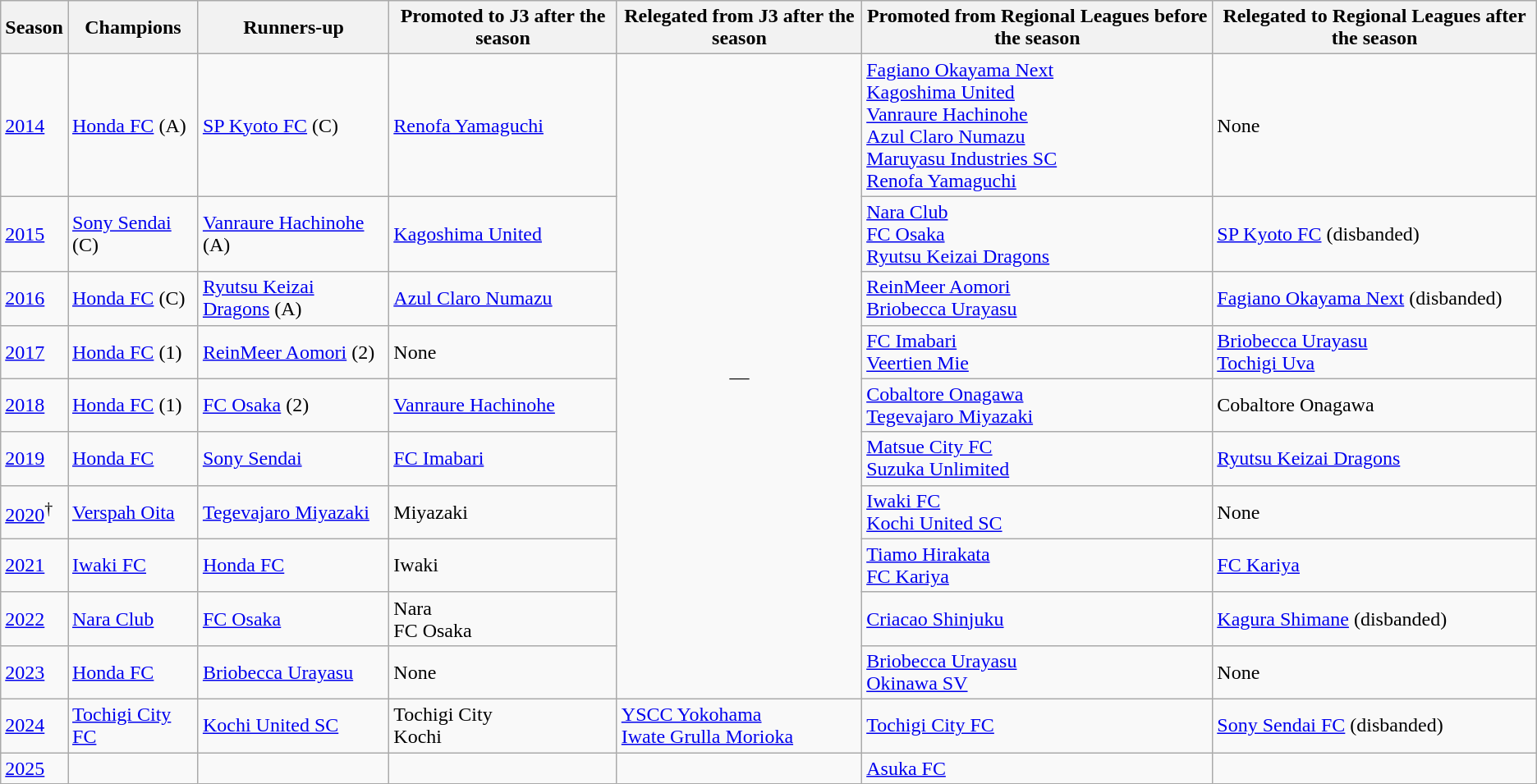<table class="wikitable">
<tr>
<th>Season</th>
<th>Champions</th>
<th>Runners-up</th>
<th>Promoted to J3 after the season</th>
<th>Relegated from J3 after the season</th>
<th>Promoted from Regional Leagues before the season</th>
<th>Relegated to Regional Leagues after the season</th>
</tr>
<tr>
<td><a href='#'>2014</a></td>
<td><a href='#'>Honda FC</a> (A)</td>
<td><a href='#'>SP Kyoto FC</a> (C)</td>
<td><a href='#'>Renofa Yamaguchi</a></td>
<td rowspan="10" align=center>—</td>
<td><a href='#'>Fagiano Okayama Next</a><br><a href='#'>Kagoshima United</a><br><a href='#'>Vanraure Hachinohe</a><br><a href='#'>Azul Claro Numazu</a><br><a href='#'>Maruyasu Industries SC</a><br><a href='#'>Renofa Yamaguchi</a></td>
<td>None</td>
</tr>
<tr>
<td><a href='#'>2015</a></td>
<td><a href='#'>Sony Sendai</a> (C)</td>
<td><a href='#'>Vanraure Hachinohe</a> (A)</td>
<td><a href='#'>Kagoshima United</a></td>
<td><a href='#'>Nara Club</a><br><a href='#'>FC Osaka</a><br><a href='#'>Ryutsu Keizai Dragons</a></td>
<td><a href='#'>SP Kyoto FC</a> (disbanded)</td>
</tr>
<tr>
<td><a href='#'>2016</a></td>
<td><a href='#'>Honda FC</a> (C)</td>
<td><a href='#'>Ryutsu Keizai Dragons</a> (A)</td>
<td><a href='#'>Azul Claro Numazu</a></td>
<td><a href='#'>ReinMeer Aomori</a><br><a href='#'>Briobecca Urayasu</a></td>
<td><a href='#'>Fagiano Okayama Next</a> (disbanded)</td>
</tr>
<tr>
<td><a href='#'>2017</a></td>
<td><a href='#'>Honda FC</a> (1)</td>
<td><a href='#'>ReinMeer Aomori</a> (2)</td>
<td>None</td>
<td><a href='#'>FC Imabari</a> <br> <a href='#'>Veertien Mie</a></td>
<td><a href='#'>Briobecca Urayasu</a><br><a href='#'>Tochigi Uva</a></td>
</tr>
<tr>
<td><a href='#'>2018</a></td>
<td><a href='#'>Honda FC</a> (1)</td>
<td><a href='#'>FC Osaka</a> (2)</td>
<td><a href='#'>Vanraure Hachinohe</a></td>
<td><a href='#'>Cobaltore Onagawa</a><br><a href='#'>Tegevajaro Miyazaki</a></td>
<td>Cobaltore Onagawa</td>
</tr>
<tr>
<td><a href='#'>2019</a></td>
<td><a href='#'>Honda FC</a></td>
<td><a href='#'>Sony Sendai</a></td>
<td><a href='#'>FC Imabari</a></td>
<td><a href='#'>Matsue City FC</a><br><a href='#'>Suzuka Unlimited</a></td>
<td><a href='#'>Ryutsu Keizai Dragons</a></td>
</tr>
<tr>
<td><a href='#'>2020</a><sup>†</sup></td>
<td><a href='#'>Verspah Oita</a></td>
<td><a href='#'>Tegevajaro Miyazaki</a></td>
<td>Miyazaki</td>
<td><a href='#'>Iwaki FC</a><br><a href='#'>Kochi United SC</a></td>
<td>None</td>
</tr>
<tr>
<td><a href='#'>2021</a></td>
<td><a href='#'>Iwaki FC</a></td>
<td><a href='#'>Honda FC</a></td>
<td>Iwaki</td>
<td><a href='#'>Tiamo Hirakata</a><br><a href='#'>FC Kariya</a></td>
<td><a href='#'>FC Kariya</a></td>
</tr>
<tr>
<td><a href='#'>2022</a></td>
<td><a href='#'>Nara Club</a></td>
<td><a href='#'>FC Osaka</a></td>
<td>Nara<br>FC Osaka</td>
<td><a href='#'>Criacao Shinjuku</a></td>
<td><a href='#'>Kagura Shimane</a> (disbanded)</td>
</tr>
<tr>
<td><a href='#'>2023</a></td>
<td><a href='#'>Honda FC</a></td>
<td><a href='#'>Briobecca Urayasu</a></td>
<td>None</td>
<td><a href='#'>Briobecca Urayasu</a><br><a href='#'>Okinawa SV</a></td>
<td>None</td>
</tr>
<tr>
<td><a href='#'>2024</a></td>
<td><a href='#'>Tochigi City FC</a></td>
<td><a href='#'>Kochi United SC</a></td>
<td>Tochigi City <br> Kochi</td>
<td><a href='#'>YSCC Yokohama</a> <br> <a href='#'>Iwate Grulla Morioka</a></td>
<td><a href='#'>Tochigi City FC</a></td>
<td><a href='#'>Sony Sendai FC</a> (disbanded)</td>
</tr>
<tr>
<td><a href='#'>2025</a></td>
<td></td>
<td></td>
<td></td>
<td></td>
<td><a href='#'>Asuka FC</a></td>
<td></td>
</tr>
</table>
